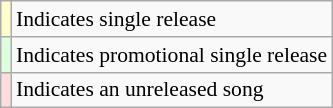<table class="wikitable" style="font-size:90%;">
<tr>
<td style="background-color:#FFFFCC"></td>
<td>Indicates single release</td>
</tr>
<tr>
<td style="background-color:#DDFFDD"></td>
<td>Indicates promotional single release</td>
</tr>
<tr>
<td style="background-color:#FFDDDD"></td>
<td>Indicates an unreleased song </td>
</tr>
</table>
